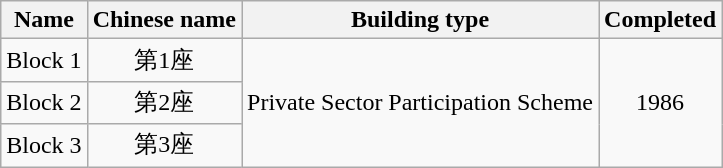<table class="wikitable" style="text-align: center">
<tr>
<th>Name</th>
<th>Chinese name</th>
<th>Building type</th>
<th>Completed</th>
</tr>
<tr>
<td>Block 1</td>
<td>第1座</td>
<td rowspan="3">Private Sector Participation Scheme</td>
<td rowspan="3">1986</td>
</tr>
<tr>
<td>Block 2</td>
<td>第2座</td>
</tr>
<tr>
<td>Block 3</td>
<td>第3座</td>
</tr>
</table>
